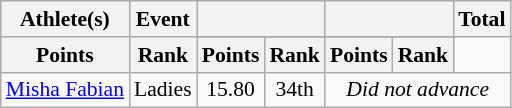<table class="wikitable" style="font-size:90%">
<tr>
<th rowspan="2">Athlete(s)</th>
<th rowspan="2">Event</th>
<th colspan="2"></th>
<th colspan="2"></th>
<th colspan="2">Total</th>
</tr>
<tr>
</tr>
<tr>
<th>Points</th>
<th>Rank</th>
<th>Points</th>
<th>Rank</th>
<th>Points</th>
<th>Rank</th>
</tr>
<tr align="center">
<td align="left"><a href='#'>Misha Fabian</a></td>
<td>Ladies</td>
<td>15.80</td>
<td>34th</td>
<td colspan=4><em>Did not advance</em></td>
</tr>
</table>
